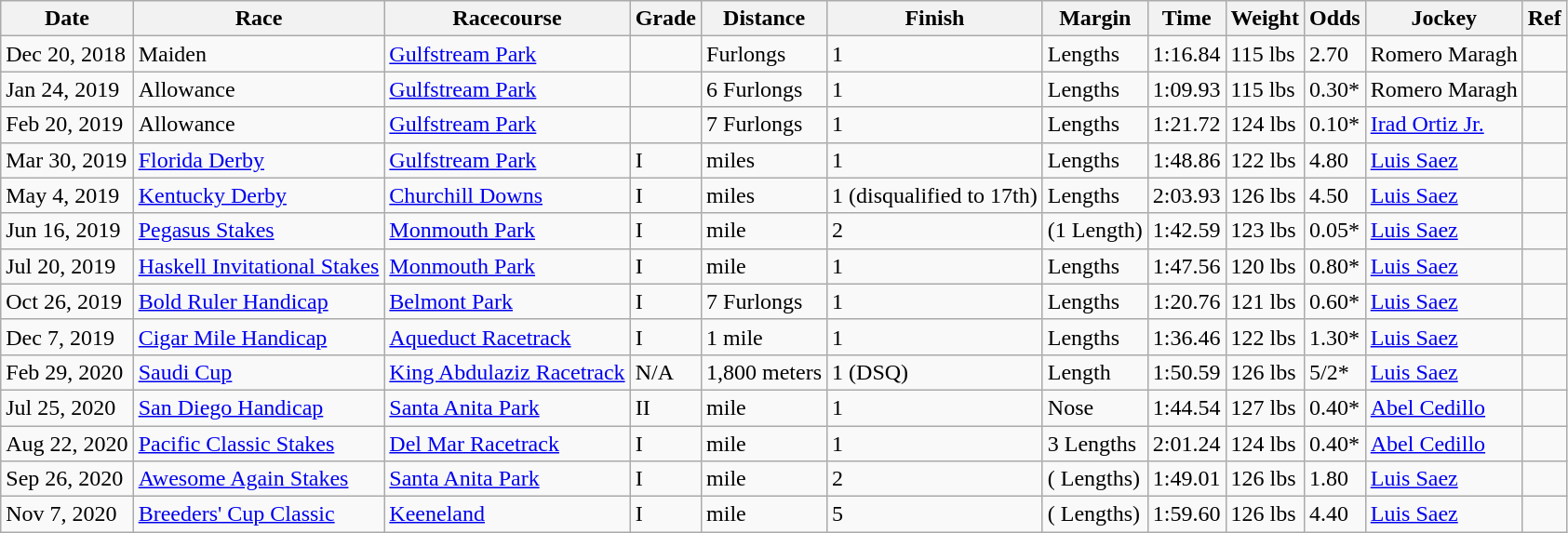<table class="wikitable">
<tr>
<th>Date</th>
<th>Race</th>
<th>Racecourse</th>
<th>Grade</th>
<th>Distance</th>
<th>Finish</th>
<th>Margin</th>
<th>Time</th>
<th>Weight</th>
<th>Odds</th>
<th>Jockey</th>
<th>Ref</th>
</tr>
<tr>
<td>Dec 20, 2018</td>
<td>Maiden</td>
<td><a href='#'>Gulfstream Park</a></td>
<td></td>
<td> Furlongs</td>
<td>1</td>
<td> Lengths</td>
<td>1:16.84</td>
<td>115 lbs</td>
<td>2.70</td>
<td>Romero Maragh</td>
<td></td>
</tr>
<tr>
<td>Jan 24, 2019</td>
<td>Allowance</td>
<td><a href='#'>Gulfstream Park</a></td>
<td></td>
<td>6 Furlongs</td>
<td>1</td>
<td> Lengths</td>
<td>1:09.93</td>
<td>115 lbs</td>
<td>0.30*</td>
<td>Romero Maragh</td>
<td></td>
</tr>
<tr>
<td>Feb 20, 2019</td>
<td>Allowance</td>
<td><a href='#'>Gulfstream Park</a></td>
<td></td>
<td>7 Furlongs</td>
<td>1</td>
<td> Lengths</td>
<td>1:21.72</td>
<td>124 lbs</td>
<td>0.10*</td>
<td><a href='#'>Irad Ortiz Jr.</a></td>
<td></td>
</tr>
<tr>
<td>Mar 30, 2019</td>
<td><a href='#'>Florida Derby</a></td>
<td><a href='#'>Gulfstream Park</a></td>
<td>I</td>
<td> miles</td>
<td>1</td>
<td> Lengths</td>
<td>1:48.86</td>
<td>122 lbs</td>
<td>4.80</td>
<td><a href='#'>Luis Saez</a></td>
<td></td>
</tr>
<tr>
<td>May 4, 2019</td>
<td><a href='#'>Kentucky Derby</a></td>
<td><a href='#'>Churchill Downs</a></td>
<td>I</td>
<td> miles</td>
<td>1 (disqualified to 17th)</td>
<td> Lengths</td>
<td>2:03.93</td>
<td>126 lbs</td>
<td>4.50</td>
<td><a href='#'>Luis Saez</a></td>
<td></td>
</tr>
<tr>
<td>Jun 16, 2019</td>
<td><a href='#'>Pegasus Stakes</a></td>
<td><a href='#'>Monmouth Park</a></td>
<td>I</td>
<td> mile</td>
<td>2</td>
<td>(1 Length)</td>
<td>1:42.59</td>
<td>123 lbs</td>
<td>0.05*</td>
<td><a href='#'>Luis Saez</a></td>
<td></td>
</tr>
<tr>
<td>Jul 20, 2019</td>
<td><a href='#'>Haskell Invitational Stakes</a></td>
<td><a href='#'>Monmouth Park</a></td>
<td>I</td>
<td> mile</td>
<td>1</td>
<td> Lengths</td>
<td>1:47.56</td>
<td>120 lbs</td>
<td>0.80*</td>
<td><a href='#'>Luis Saez</a></td>
<td></td>
</tr>
<tr>
<td>Oct 26, 2019</td>
<td><a href='#'>Bold Ruler Handicap</a></td>
<td><a href='#'>Belmont Park</a></td>
<td>I</td>
<td>7 Furlongs</td>
<td>1</td>
<td> Lengths</td>
<td>1:20.76</td>
<td>121 lbs</td>
<td>0.60*</td>
<td><a href='#'>Luis Saez</a></td>
<td></td>
</tr>
<tr>
<td>Dec 7, 2019</td>
<td><a href='#'>Cigar Mile Handicap</a></td>
<td><a href='#'>Aqueduct Racetrack</a></td>
<td>I</td>
<td>1 mile</td>
<td>1</td>
<td> Lengths</td>
<td>1:36.46</td>
<td>122 lbs</td>
<td>1.30*</td>
<td><a href='#'>Luis Saez</a></td>
<td></td>
</tr>
<tr>
<td>Feb 29, 2020</td>
<td><a href='#'>Saudi Cup</a></td>
<td><a href='#'>King Abdulaziz Racetrack</a></td>
<td>N/A</td>
<td>1,800 meters</td>
<td>1 (DSQ)</td>
<td> Length</td>
<td>1:50.59</td>
<td>126 lbs</td>
<td>5/2*</td>
<td><a href='#'>Luis Saez</a></td>
<td></td>
</tr>
<tr>
<td>Jul 25, 2020</td>
<td><a href='#'>San Diego Handicap</a></td>
<td><a href='#'>Santa Anita Park</a></td>
<td>II</td>
<td> mile</td>
<td>1</td>
<td>Nose</td>
<td>1:44.54</td>
<td>127 lbs</td>
<td>0.40*</td>
<td><a href='#'>Abel Cedillo</a></td>
<td></td>
</tr>
<tr>
<td>Aug 22, 2020</td>
<td><a href='#'>Pacific Classic Stakes</a></td>
<td><a href='#'>Del Mar Racetrack</a></td>
<td>I</td>
<td> mile</td>
<td>1</td>
<td>3 Lengths</td>
<td>2:01.24</td>
<td>124 lbs</td>
<td>0.40*</td>
<td><a href='#'>Abel Cedillo</a></td>
<td></td>
</tr>
<tr>
<td>Sep 26, 2020</td>
<td><a href='#'>Awesome Again Stakes</a></td>
<td><a href='#'>Santa Anita Park</a></td>
<td>I</td>
<td> mile</td>
<td>2</td>
<td>( Lengths)</td>
<td>1:49.01</td>
<td>126 lbs</td>
<td>1.80</td>
<td><a href='#'>Luis Saez</a></td>
<td></td>
</tr>
<tr>
<td>Nov 7, 2020</td>
<td><a href='#'>Breeders' Cup Classic</a></td>
<td><a href='#'>Keeneland</a></td>
<td>I</td>
<td> mile</td>
<td>5</td>
<td>( Lengths)</td>
<td>1:59.60</td>
<td>126 lbs</td>
<td>4.40</td>
<td><a href='#'>Luis Saez</a></td>
<td></td>
</tr>
</table>
